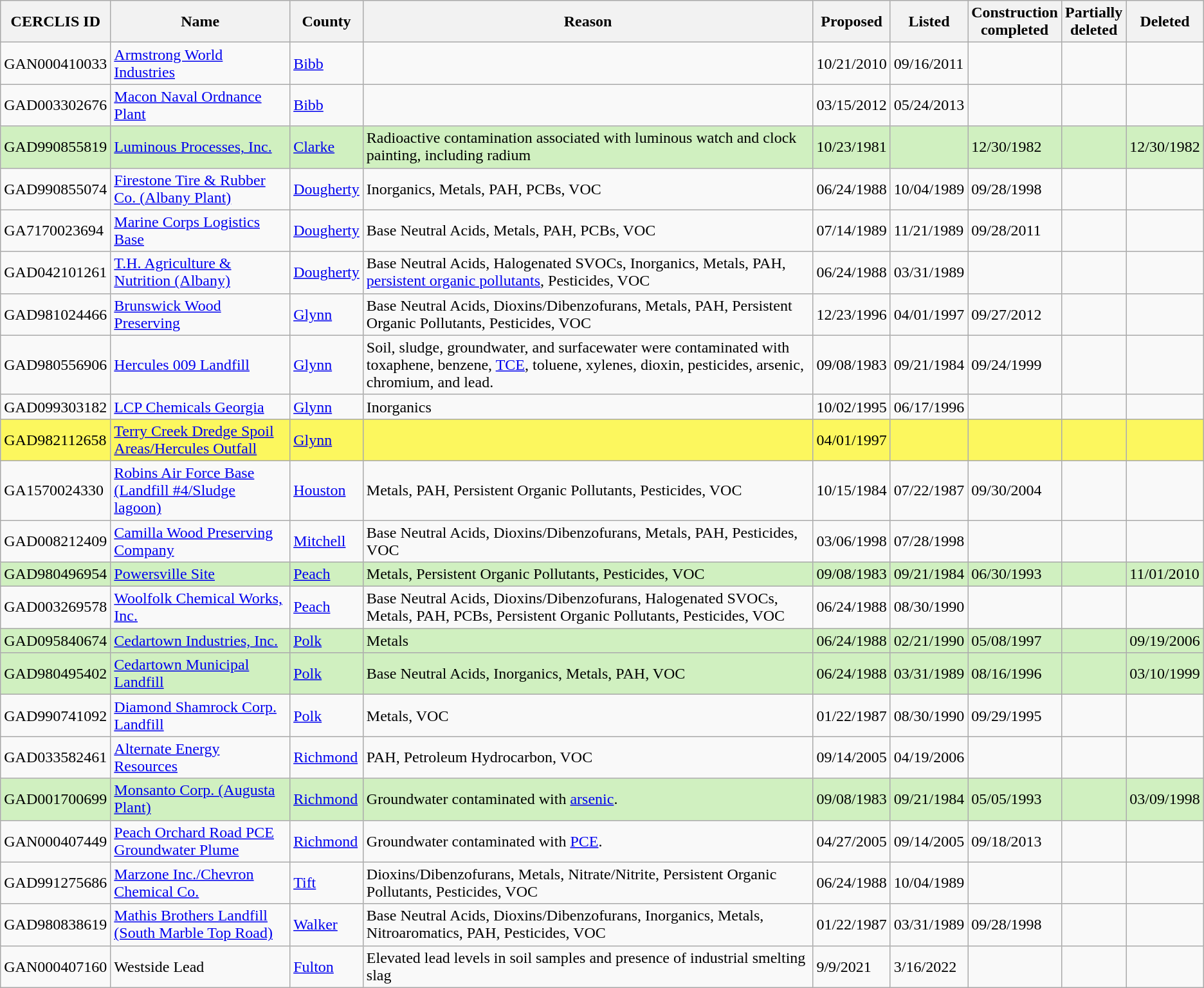<table class="wikitable sortable">
<tr>
<th>CERCLIS ID</th>
<th>Name</th>
<th>County</th>
<th>Reason</th>
<th>Proposed</th>
<th>Listed</th>
<th>Construction<br>completed</th>
<th>Partially<br>deleted</th>
<th>Deleted</th>
</tr>
<tr>
<td>GAN000410033</td>
<td><a href='#'>Armstrong World Industries</a></td>
<td><a href='#'>Bibb</a></td>
<td></td>
<td>10/21/2010</td>
<td>09/16/2011</td>
<td></td>
<td></td>
<td></td>
</tr>
<tr>
<td>GAD003302676</td>
<td><a href='#'>Macon Naval Ordnance Plant</a></td>
<td><a href='#'>Bibb</a></td>
<td></td>
<td>03/15/2012</td>
<td>05/24/2013</td>
<td></td>
<td></td>
<td></td>
</tr>
<tr style="background:#d0f0c0">
<td>GAD990855819</td>
<td><a href='#'>Luminous Processes, Inc.</a></td>
<td><a href='#'>Clarke</a></td>
<td>Radioactive contamination associated with luminous watch and clock painting, including radium</td>
<td>10/23/1981</td>
<td></td>
<td>12/30/1982</td>
<td></td>
<td>12/30/1982</td>
</tr>
<tr>
<td>GAD990855074</td>
<td><a href='#'>Firestone Tire & Rubber Co. (Albany Plant)</a></td>
<td><a href='#'>Dougherty</a></td>
<td>Inorganics, Metals, PAH, PCBs, VOC</td>
<td>06/24/1988</td>
<td>10/04/1989</td>
<td>09/28/1998</td>
<td></td>
<td></td>
</tr>
<tr>
<td>GA7170023694</td>
<td><a href='#'>Marine Corps Logistics Base</a></td>
<td><a href='#'>Dougherty</a></td>
<td>Base Neutral Acids, Metals, PAH, PCBs, VOC</td>
<td>07/14/1989</td>
<td>11/21/1989</td>
<td>09/28/2011</td>
<td></td>
<td></td>
</tr>
<tr>
<td>GAD042101261</td>
<td><a href='#'>T.H. Agriculture & Nutrition (Albany)</a></td>
<td><a href='#'>Dougherty</a></td>
<td>Base Neutral Acids, Halogenated SVOCs, Inorganics, Metals, PAH, <a href='#'>persistent organic pollutants</a>, Pesticides, VOC</td>
<td>06/24/1988</td>
<td>03/31/1989</td>
<td></td>
<td></td>
<td></td>
</tr>
<tr>
<td>GAD981024466</td>
<td><a href='#'>Brunswick Wood Preserving</a></td>
<td><a href='#'>Glynn</a></td>
<td>Base Neutral Acids, Dioxins/Dibenzofurans, Metals, PAH, Persistent Organic Pollutants, Pesticides, VOC</td>
<td>12/23/1996</td>
<td>04/01/1997</td>
<td>09/27/2012</td>
<td></td>
<td></td>
</tr>
<tr>
<td>GAD980556906</td>
<td><a href='#'>Hercules 009 Landfill</a></td>
<td><a href='#'>Glynn</a></td>
<td>Soil, sludge, groundwater, and surfacewater were contaminated with toxaphene, benzene, <a href='#'>TCE</a>, toluene, xylenes, dioxin, pesticides, arsenic, chromium, and lead.</td>
<td>09/08/1983</td>
<td>09/21/1984</td>
<td>09/24/1999</td>
<td></td>
<td></td>
</tr>
<tr>
<td>GAD099303182</td>
<td><a href='#'>LCP Chemicals Georgia</a></td>
<td><a href='#'>Glynn</a></td>
<td>Inorganics</td>
<td>10/02/1995</td>
<td>06/17/1996</td>
<td></td>
<td></td>
<td></td>
</tr>
<tr style="background:#fcf75e">
<td>GAD982112658</td>
<td><a href='#'>Terry Creek Dredge Spoil Areas/Hercules Outfall</a></td>
<td><a href='#'>Glynn</a></td>
<td></td>
<td>04/01/1997</td>
<td></td>
<td></td>
<td></td>
<td></td>
</tr>
<tr>
<td>GA1570024330</td>
<td><a href='#'>Robins Air Force Base (Landfill #4/Sludge lagoon)</a></td>
<td><a href='#'>Houston</a></td>
<td>Metals, PAH, Persistent Organic Pollutants, Pesticides, VOC</td>
<td>10/15/1984</td>
<td>07/22/1987</td>
<td>09/30/2004</td>
<td></td>
<td></td>
</tr>
<tr>
<td>GAD008212409</td>
<td><a href='#'>Camilla Wood Preserving Company</a></td>
<td><a href='#'>Mitchell</a></td>
<td>Base Neutral Acids, Dioxins/Dibenzofurans, Metals, PAH, Pesticides, VOC</td>
<td>03/06/1998</td>
<td>07/28/1998</td>
<td></td>
<td></td>
<td></td>
</tr>
<tr style="background:#d0f0c0">
<td>GAD980496954</td>
<td><a href='#'>Powersville Site</a></td>
<td><a href='#'>Peach</a></td>
<td>Metals, Persistent Organic Pollutants, Pesticides, VOC</td>
<td>09/08/1983</td>
<td>09/21/1984</td>
<td>06/30/1993</td>
<td></td>
<td>11/01/2010</td>
</tr>
<tr>
<td>GAD003269578</td>
<td><a href='#'>Woolfolk Chemical Works, Inc.</a></td>
<td><a href='#'>Peach</a></td>
<td>Base Neutral Acids, Dioxins/Dibenzofurans, Halogenated SVOCs, Metals, PAH, PCBs, Persistent Organic Pollutants, Pesticides, VOC</td>
<td>06/24/1988</td>
<td>08/30/1990</td>
<td></td>
<td></td>
<td></td>
</tr>
<tr style="background:#d0f0c0">
<td>GAD095840674</td>
<td><a href='#'>Cedartown Industries, Inc.</a></td>
<td><a href='#'>Polk</a></td>
<td>Metals</td>
<td>06/24/1988</td>
<td>02/21/1990</td>
<td>05/08/1997</td>
<td></td>
<td>09/19/2006</td>
</tr>
<tr style="background:#d0f0c0">
<td>GAD980495402</td>
<td><a href='#'>Cedartown Municipal Landfill</a></td>
<td><a href='#'>Polk</a></td>
<td>Base Neutral Acids, Inorganics, Metals, PAH, VOC</td>
<td>06/24/1988</td>
<td>03/31/1989</td>
<td>08/16/1996</td>
<td></td>
<td>03/10/1999</td>
</tr>
<tr>
<td>GAD990741092</td>
<td><a href='#'>Diamond Shamrock Corp. Landfill</a></td>
<td><a href='#'>Polk</a></td>
<td>Metals, VOC</td>
<td>01/22/1987</td>
<td>08/30/1990</td>
<td>09/29/1995</td>
<td></td>
<td></td>
</tr>
<tr>
<td>GAD033582461</td>
<td><a href='#'>Alternate Energy Resources</a></td>
<td><a href='#'>Richmond</a></td>
<td>PAH, Petroleum Hydrocarbon, VOC</td>
<td>09/14/2005</td>
<td>04/19/2006</td>
<td></td>
<td></td>
<td></td>
</tr>
<tr style="background:#d0f0c0">
<td>GAD001700699</td>
<td><a href='#'>Monsanto Corp. (Augusta Plant)</a></td>
<td><a href='#'>Richmond</a></td>
<td>Groundwater contaminated with <a href='#'>arsenic</a>.</td>
<td>09/08/1983</td>
<td>09/21/1984</td>
<td>05/05/1993</td>
<td></td>
<td>03/09/1998</td>
</tr>
<tr>
<td>GAN000407449</td>
<td><a href='#'>Peach Orchard Road PCE Groundwater Plume</a></td>
<td><a href='#'>Richmond</a></td>
<td>Groundwater contaminated with <a href='#'>PCE</a>.</td>
<td>04/27/2005</td>
<td>09/14/2005</td>
<td>09/18/2013</td>
<td></td>
<td></td>
</tr>
<tr>
<td>GAD991275686</td>
<td><a href='#'>Marzone Inc./Chevron Chemical Co.</a></td>
<td><a href='#'>Tift</a></td>
<td>Dioxins/Dibenzofurans, Metals, Nitrate/Nitrite, Persistent Organic Pollutants, Pesticides, VOC</td>
<td>06/24/1988</td>
<td>10/04/1989</td>
<td></td>
<td></td>
<td></td>
</tr>
<tr>
<td>GAD980838619</td>
<td><a href='#'>Mathis Brothers Landfill (South Marble Top Road)</a></td>
<td><a href='#'>Walker</a></td>
<td>Base Neutral Acids, Dioxins/Dibenzofurans, Inorganics, Metals, Nitroaromatics, PAH, Pesticides, VOC</td>
<td>01/22/1987</td>
<td>03/31/1989</td>
<td>09/28/1998</td>
<td></td>
<td></td>
</tr>
<tr>
<td>GAN000407160</td>
<td>Westside Lead</td>
<td><a href='#'>Fulton</a></td>
<td>Elevated lead levels in soil samples and presence of industrial smelting slag</td>
<td>9/9/2021</td>
<td>3/16/2022</td>
<td></td>
<td></td>
<td></td>
</tr>
</table>
